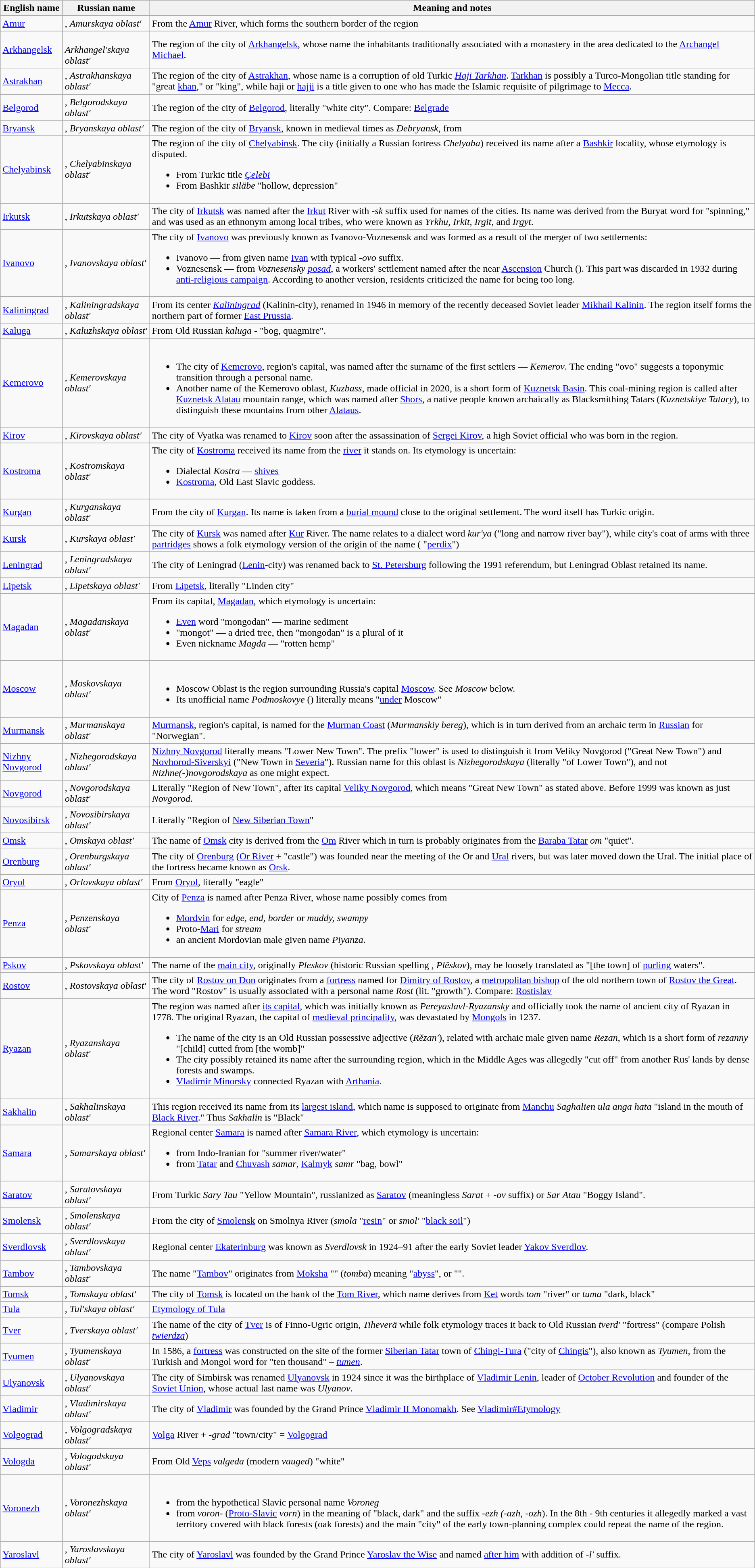<table class="wikitable sortable">
<tr ">
<th>English name</th>
<th>Russian name</th>
<th>Meaning and notes</th>
</tr>
<tr>
<td> <a href='#'>Amur</a></td>
<td>, <em>Amurskaya oblast′</em></td>
<td>From the <a href='#'>Amur</a> River, which forms the southern border of the region</td>
</tr>
<tr>
<td> <a href='#'>Arkhangelsk</a></td>
<td><br><em>Arkhangel′skaya oblast′</em></td>
<td>The region of the city of <a href='#'>Arkhangelsk</a>, whose name the inhabitants traditionally associated with a monastery in the area dedicated to the <a href='#'>Archangel Michael</a>.</td>
</tr>
<tr>
<td> <a href='#'>Astrakhan</a></td>
<td>, <em>Astrakhanskaya oblast′</em></td>
<td>The region of the city of <a href='#'>Astrakhan</a>, whose name is a corruption of old Turkic <em><a href='#'>Haji Tarkhan</a></em>. <a href='#'>Tarkhan</a> is possibly a Turco-Mongolian title standing for "great <a href='#'>khan</a>," or "king", while haji or <a href='#'>hajji</a> is a title given to one who has made the Islamic requisite of pilgrimage to <a href='#'>Mecca</a>.</td>
</tr>
<tr>
<td> <a href='#'>Belgorod</a></td>
<td>, <em>Belgorodskaya oblast′</em></td>
<td>The region of the city of <a href='#'>Belgorod</a>, literally "white city". Compare: <a href='#'>Belgrade</a></td>
</tr>
<tr>
<td> <a href='#'>Bryansk</a></td>
<td>, <em>Bryanskaya oblast′</em></td>
<td>The region of the city of <a href='#'>Bryansk</a>, known in medieval times as <em>Debryansk</em>, from </td>
</tr>
<tr>
<td> <a href='#'>Chelyabinsk</a></td>
<td>, <em>Chelyabinskaya oblast′</em></td>
<td>The region of the city of <a href='#'>Chelyabinsk</a>. The city (initially a Russian fortress <em>Chelyaba</em>) received its name after a <a href='#'>Bashkir</a> locality, whose etymology is disputed.<br><ul><li>From Turkic title <em><a href='#'>Çelebi</a></em></li><li>From Bashkir <em>siläbe</em> "hollow, depression"</li></ul></td>
</tr>
<tr>
<td> <a href='#'>Irkutsk</a></td>
<td>, <em>Irkutskaya oblast′</em></td>
<td>The city of <a href='#'>Irkutsk</a> was named after the <a href='#'>Irkut</a> River with <em>-sk</em> suffix used for names of the cities. Its name was derived from the Buryat word for "spinning," and was used as an ethnonym among local tribes, who were known as <em>Yrkhu, Irkit, Irgit</em>, and <em>Irgyt</em>.</td>
</tr>
<tr>
<td> <a href='#'>Ivanovo</a></td>
<td>, <em>Ivanovskaya oblast′</em></td>
<td>The city of <a href='#'>Ivanovo</a> was previously known as Ivanovo-Voznesensk and was formed as a result of the merger of two settlements:<br><ul><li>Ivanovo — from given name <a href='#'>Ivan</a> with typical <em>-ovo</em> suffix.</li><li>Voznesensk — from <em>Voznesensky <a href='#'>posad</a></em>, a workers′ settlement named after the near <a href='#'>Ascension</a> Church (). This part was discarded in 1932 during <a href='#'>anti-religious campaign</a>. According to another version, residents criticized the name for being too long.</li></ul></td>
</tr>
<tr>
<td> <a href='#'>Kaliningrad</a></td>
<td>, <em>Kaliningradskaya oblast′</em></td>
<td>From its center <em><a href='#'>Kaliningrad</a></em> (Kalinin-city), renamed in 1946 in memory of the recently deceased Soviet leader <a href='#'>Mikhail Kalinin</a>. The region itself forms the northern part of former <a href='#'>East Prussia</a>.</td>
</tr>
<tr>
<td> <a href='#'>Kaluga</a></td>
<td>, <em>Kaluzhskaya oblast′</em></td>
<td>From Old Russian <em>kaluga</em> - "bog, quagmire".</td>
</tr>
<tr>
<td> <a href='#'>Kemerovo</a></td>
<td>, <em>Kemerovskaya oblast′</em></td>
<td><br><ul><li>The city of <a href='#'>Kemerovo</a>, region's capital, was named after the surname of the first settlers — <em>Kemerov</em>. The ending "ovo" suggests a toponymic transition through a personal name.</li><li>Another name of the Kemerovo oblast, <em>Kuzbass</em>, made official in 2020, is a short form of <a href='#'>Kuznetsk Basin</a>. This coal-mining region is called after <a href='#'>Kuznetsk Alatau</a> mountain range, which was named after <a href='#'>Shors</a>, a native people known archaically as Blacksmithing Tatars (<em>Kuznetskiye Tatary</em>), to distinguish these mountains from other <a href='#'>Alataus</a>.</li></ul></td>
</tr>
<tr>
<td> <a href='#'>Kirov</a></td>
<td>, <em>Kirovskaya oblast′</em></td>
<td>The city of Vyatka was renamed to <a href='#'>Kirov</a> soon after the assassination of <a href='#'>Sergei Kirov</a>, a high Soviet official who was born in the region.</td>
</tr>
<tr>
<td> <a href='#'>Kostroma</a></td>
<td>, <em>Kostromskaya oblast′</em></td>
<td>The city of <a href='#'>Kostroma</a> received its name from the <a href='#'>river</a> it stands on. Its etymology is uncertain:<br><ul><li>Dialectal <em>Kostra</em> — <a href='#'>shives</a></li><li><a href='#'>Kostroma</a>, Old East Slavic goddess.</li></ul></td>
</tr>
<tr>
<td> <a href='#'>Kurgan</a></td>
<td>, <em>Kurganskaya oblast′</em></td>
<td>From the city of <a href='#'>Kurgan</a>. Its name is taken from a <a href='#'>burial mound</a> close to the original settlement. The word itself has Turkic origin.</td>
</tr>
<tr>
<td> <a href='#'>Kursk</a></td>
<td>, <em>Kurskaya oblast′</em></td>
<td>The city of <a href='#'>Kursk</a> was named after <a href='#'>Kur</a> River. The name relates to a dialect word <em>kur'ya</em> ("long and narrow river bay"), while city's coat of arms with three <a href='#'>partridges</a> shows a folk etymology version of the origin of the name ( "<a href='#'>perdix</a>")</td>
</tr>
<tr>
<td> <a href='#'>Leningrad</a></td>
<td>, <em>Leningradskaya oblast′</em></td>
<td>The city of Leningrad (<a href='#'>Lenin</a>-city) was renamed back to <a href='#'>St. Petersburg</a> following the 1991 referendum, but Leningrad Oblast retained its name.</td>
</tr>
<tr>
<td> <a href='#'>Lipetsk</a></td>
<td>, <em>Lipetskaya oblast′</em></td>
<td>From <a href='#'>Lipetsk</a>, literally "Linden city"</td>
</tr>
<tr>
<td> <a href='#'>Magadan</a></td>
<td>, <em>Magadanskaya oblast′</em></td>
<td>From its capital, <a href='#'>Magadan</a>, which etymology is uncertain:<br><ul><li><a href='#'>Even</a> word "mongodan" — marine sediment</li><li>"mongot" — a dried tree, then "mongodan" is a plural of it</li><li>Even nickname <em>Magda</em> — "rotten hemp"</li></ul></td>
</tr>
<tr>
<td> <a href='#'>Moscow</a></td>
<td>, <em>Moskovskaya oblast′</em></td>
<td><br><ul><li>Moscow Oblast is the region surrounding Russia's capital <a href='#'>Moscow</a>. See <em>Moscow</em> below.</li><li>Its unofficial name <em>Podmoskovye</em> () literally means "<a href='#'>under</a> Moscow"</li></ul></td>
</tr>
<tr>
<td> <a href='#'>Murmansk</a></td>
<td>, <em>Murmanskaya oblast′</em></td>
<td><a href='#'>Murmansk</a>, region's capital, is named for the <a href='#'>Murman Coast</a> (<em>Murmanskiy bereg</em>), which is in turn derived from an archaic term in <a href='#'>Russian</a> for "Norwegian".</td>
</tr>
<tr>
<td> <a href='#'>Nizhny Novgorod</a></td>
<td>, <em>Nizhegorodskaya oblast′</em></td>
<td><a href='#'>Nizhny Novgorod</a> literally means "Lower New Town". The prefix "lower" is used to distinguish it from Veliky Novgorod ("Great New Town") and <a href='#'>Novhorod-Siverskyi</a> ("New Town in <a href='#'>Severia</a>"). Russian name for this oblast is <em>Nizhegorodskaya</em> (literally "of Lower Town"), and not <em>Nizhne(-)novgorodskaya</em> as one might expect.</td>
</tr>
<tr>
<td> <a href='#'>Novgorod</a></td>
<td>, <em>Novgorodskaya oblast′</em></td>
<td>Literally "Region of New Town", after its capital <a href='#'>Veliky Novgorod</a>, which means "Great New Town" as stated above. Before 1999 was known as just <em>Novgorod</em>.</td>
</tr>
<tr>
<td> <a href='#'>Novosibirsk</a></td>
<td>, <em>Novosibirskaya oblast′</em></td>
<td>Literally "Region of <a href='#'>New Siberian Town</a>"</td>
</tr>
<tr>
<td> <a href='#'>Omsk</a></td>
<td>, <em>Omskaya oblast′</em></td>
<td>The name of <a href='#'>Omsk</a> city is derived from the <a href='#'>Om</a> River which in turn is probably originates from the <a href='#'>Baraba Tatar</a> <em>om</em> "quiet".</td>
</tr>
<tr>
<td> <a href='#'>Orenburg</a></td>
<td>, <em>Orenburgskaya oblast′</em></td>
<td>The city of <a href='#'>Orenburg</a> (<a href='#'>Or River</a> +  "castle") was founded near the meeting of the Or and <a href='#'>Ural</a> rivers, but was later moved down the Ural. The initial place of the fortress became known as <a href='#'>Orsk</a>.</td>
</tr>
<tr>
<td> <a href='#'>Oryol</a></td>
<td>, <em>Orlovskaya oblast′</em></td>
<td>From <a href='#'>Oryol</a>, literally "eagle"</td>
</tr>
<tr>
<td> <a href='#'>Penza</a></td>
<td>, <em>Penzenskaya oblast′</em></td>
<td>City of <a href='#'>Penza</a> is named after Penza River, whose name possibly comes from<br><ul><li><a href='#'>Mordvin</a> for <em>edge, end, border</em> or <em>muddy, swampy</em></li><li>Proto-<a href='#'>Mari</a> for <em>stream</em></li><li>an ancient Mordovian male given name <em>Piyanza</em>.</li></ul></td>
</tr>
<tr>
<td> <a href='#'>Pskov</a></td>
<td>, <em>Pskovskaya oblast′</em></td>
<td>The name of the <a href='#'>main city</a>, originally <em>Pleskov</em> (historic Russian spelling , <em>Plěskov</em>), may be loosely translated as "[the town] of <a href='#'>purling</a> waters".</td>
</tr>
<tr>
<td> <a href='#'>Rostov</a></td>
<td>, <em>Rostovskaya oblast′</em></td>
<td>The city of <a href='#'>Rostov on Don</a> originates from a <a href='#'>fortress</a> named for <a href='#'>Dimitry of Rostov</a>, a <a href='#'>metropolitan bishop</a> of the old northern town of <a href='#'>Rostov the Great</a>. The word "Rostov" is usually associated with a personal name <em>Rost</em> (lit. "growth"). Compare: <a href='#'>Rostislav</a></td>
</tr>
<tr>
<td> <a href='#'>Ryazan</a></td>
<td>, <em>Ryazanskaya oblast′</em></td>
<td>The region was named after <a href='#'>its capital</a>, which was initially known as <em>Pereyaslavl-Ryazansky</em> and officially took the name of ancient city of Ryazan in 1778. The original Ryazan, the capital of <a href='#'>medieval principality</a>, was devastated by <a href='#'>Mongols</a> in 1237.<br><ul><li>The name of the city is an Old Russian possessive adjective  (<em>Rězan′</em>), related with archaic male given name <em>Rezan</em>, which is a short form of <em>rezanny</em> "[child] cutted from [the womb]"</li><li>The city possibly retained its name after the surrounding region, which in the Middle Ages was allegedly "cut off" from another Rus' lands by dense forests and swamps.</li><li><a href='#'>Vladimir Minorsky</a> connected Ryazan with <a href='#'>Arthania</a>.</li></ul></td>
</tr>
<tr>
<td> <a href='#'>Sakhalin</a></td>
<td>, <em>Sakhalinskaya oblast′</em></td>
<td>This region received its name from its <a href='#'>largest island</a>, which name is supposed to originate from <a href='#'>Manchu</a> <em>Saghalien ula anga hata</em> "island in the mouth of <a href='#'>Black River</a>." Thus <em>Sakhalin</em> is "Black"</td>
</tr>
<tr>
<td> <a href='#'>Samara</a></td>
<td>, <em>Samarskaya oblast′</em></td>
<td>Regional center <a href='#'>Samara</a> is named after <a href='#'>Samara River</a>, which etymology is uncertain:<br><ul><li>from Indo-Iranian for "summer river/water"</li><li>from <a href='#'>Tatar</a> and <a href='#'>Chuvash</a> <em>samar</em>, <a href='#'>Kalmyk</a> <em>samr</em> "bag, bowl"</li></ul></td>
</tr>
<tr>
<td> <a href='#'>Saratov</a></td>
<td>, <em>Saratovskaya oblast′</em></td>
<td>From Turkic <em>Sary Tau</em> "Yellow Mountain", russianized as <a href='#'>Saratov</a> (meaningless <em>Sarat</em> + <em>-ov</em> suffix) or <em>Sar Atau</em> "Boggy Island".</td>
</tr>
<tr>
<td> <a href='#'>Smolensk</a></td>
<td>, <em>Smolenskaya oblast′</em></td>
<td>From the city of <a href='#'>Smolensk</a> on Smolnya River (<em>smola</em> "<a href='#'>resin</a>" or <em>smol′</em> "<a href='#'>black soil</a>")</td>
</tr>
<tr>
<td> <a href='#'>Sverdlovsk</a></td>
<td>, <em>Sverdlovskaya oblast′</em></td>
<td>Regional center <a href='#'>Ekaterinburg</a> was known as <em>Sverdlovsk</em> in 1924–91 after the early Soviet leader <a href='#'>Yakov Sverdlov</a>.</td>
</tr>
<tr>
<td> <a href='#'>Tambov</a></td>
<td>, <em>Tambovskaya oblast′</em></td>
<td>The name "<a href='#'>Tambov</a>" originates from <a href='#'>Moksha</a> "" (<em>tomba</em>) meaning "<a href='#'>abyss</a>", or "".</td>
</tr>
<tr>
<td> <a href='#'>Tomsk</a></td>
<td>, <em>Tomskaya oblast′</em></td>
<td>The city of <a href='#'>Tomsk</a> is located on the bank of the <a href='#'>Tom River</a>, which name derives from <a href='#'>Ket</a> words <em>tom</em> "river" or <em>tuma</em> "dark, black"</td>
</tr>
<tr>
<td> <a href='#'>Tula</a></td>
<td>, <em>Tul′skaya oblast′</em></td>
<td><a href='#'>Etymology of Tula</a></td>
</tr>
<tr>
<td> <a href='#'>Tver</a></td>
<td>, <em>Tverskaya oblast′</em></td>
<td>The name of the city of <a href='#'>Tver</a> is of Finno-Ugric origin, <em>Tiheverä</em> while folk etymology traces it back to Old Russian <em>tverd′</em> "fortress" (compare Polish <em><a href='#'>twierdza</a></em>)</td>
</tr>
<tr>
<td> <a href='#'>Tyumen</a></td>
<td>, <em>Tyumenskaya oblast′</em></td>
<td>In 1586, a <a href='#'>fortress</a> was constructed on the site of the former <a href='#'>Siberian Tatar</a> town of <a href='#'>Chingi-Tura</a> ("city of <a href='#'>Chingis</a>"), also known as <em>Tyumen</em>, from the Turkish and Mongol word for "ten thousand" – <a href='#'><em>tumen</em></a>.</td>
</tr>
<tr>
<td> <a href='#'>Ulyanovsk</a></td>
<td>, <em>Ulyanovskaya oblast′</em></td>
<td>The city of Simbirsk was renamed <a href='#'>Ulyanovsk</a> in 1924 since it was the birthplace of <a href='#'>Vladimir Lenin</a>, leader of <a href='#'>October Revolution</a> and founder of the <a href='#'>Soviet Union</a>, whose actual last name was <em>Ulyanov</em>.</td>
</tr>
<tr>
<td> <a href='#'>Vladimir</a></td>
<td>, <em>Vladimirskaya oblast′</em></td>
<td>The city of <a href='#'>Vladimir</a> was founded by the Grand Prince <a href='#'>Vladimir II Monomakh</a>. See <a href='#'>Vladimir#Etymology</a></td>
</tr>
<tr>
<td> <a href='#'>Volgograd</a></td>
<td>, <em>Volgogradskaya oblast′</em></td>
<td><a href='#'>Volga</a> River + <em>-grad</em> "town/city" = <a href='#'>Volgograd</a></td>
</tr>
<tr>
<td> <a href='#'>Vologda</a></td>
<td>, <em>Vologodskaya oblast′</em></td>
<td>From Old <a href='#'>Veps</a> <em>valgeda</em> (modern <em>vauged</em>) "white"</td>
</tr>
<tr>
<td> <a href='#'>Voronezh</a></td>
<td>, <em>Voronezhskaya oblast′</em></td>
<td><br><ul><li>from the hypothetical Slavic personal name <em>Voroneg</em></li><li>from <em>voron-</em> (<a href='#'>Proto-Slavic</a> <em>vorn</em>) in the meaning of "black, dark" and the suffix <em>-ezh</em> <em>(-azh, -ozh</em>). In the 8th - 9th centuries it allegedly marked a vast territory covered with black forests (oak forests) and the main "city" of the early town-planning complex could repeat the name of the region.</li></ul></td>
</tr>
<tr>
<td> <a href='#'>Yaroslavl</a></td>
<td>, <em>Yaroslavskaya oblast′</em></td>
<td>The city of <a href='#'>Yaroslavl</a> was founded by the Grand Prince <a href='#'>Yaroslav the Wise</a> and named <a href='#'>after him</a> with addition of <em>-l′</em> suffix.</td>
</tr>
</table>
